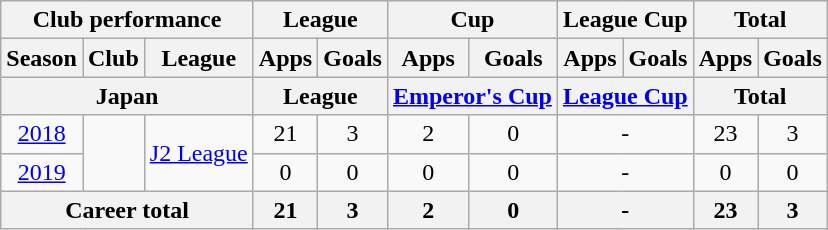<table class="wikitable" style="text-align:center">
<tr>
<th colspan=3>Club performance</th>
<th colspan=2>League</th>
<th colspan=2>Cup</th>
<th colspan=2>League Cup</th>
<th colspan=2>Total</th>
</tr>
<tr>
<th>Season</th>
<th>Club</th>
<th>League</th>
<th>Apps</th>
<th>Goals</th>
<th>Apps</th>
<th>Goals</th>
<th>Apps</th>
<th>Goals</th>
<th>Apps</th>
<th>Goals</th>
</tr>
<tr>
<th colspan=3>Japan</th>
<th colspan=2>League</th>
<th colspan=2><a href='#'>Emperor's Cup</a></th>
<th colspan=2><a href='#'>League Cup</a></th>
<th colspan=2>Total</th>
</tr>
<tr>
<td><a href='#'>2018</a></td>
<td rowspan="2"></td>
<td rowspan="2"><a href='#'>J2 League</a></td>
<td>21</td>
<td>3</td>
<td>2</td>
<td>0</td>
<td colspan=2>-</td>
<td>23</td>
<td>3</td>
</tr>
<tr>
<td><a href='#'>2019</a></td>
<td>0</td>
<td>0</td>
<td>0</td>
<td>0</td>
<td colspan=2>-</td>
<td>0</td>
<td>0</td>
</tr>
<tr>
<th colspan=3>Career total</th>
<th>21</th>
<th>3</th>
<th>2</th>
<th>0</th>
<th colspan="2">-</th>
<th>23</th>
<th>3</th>
</tr>
</table>
